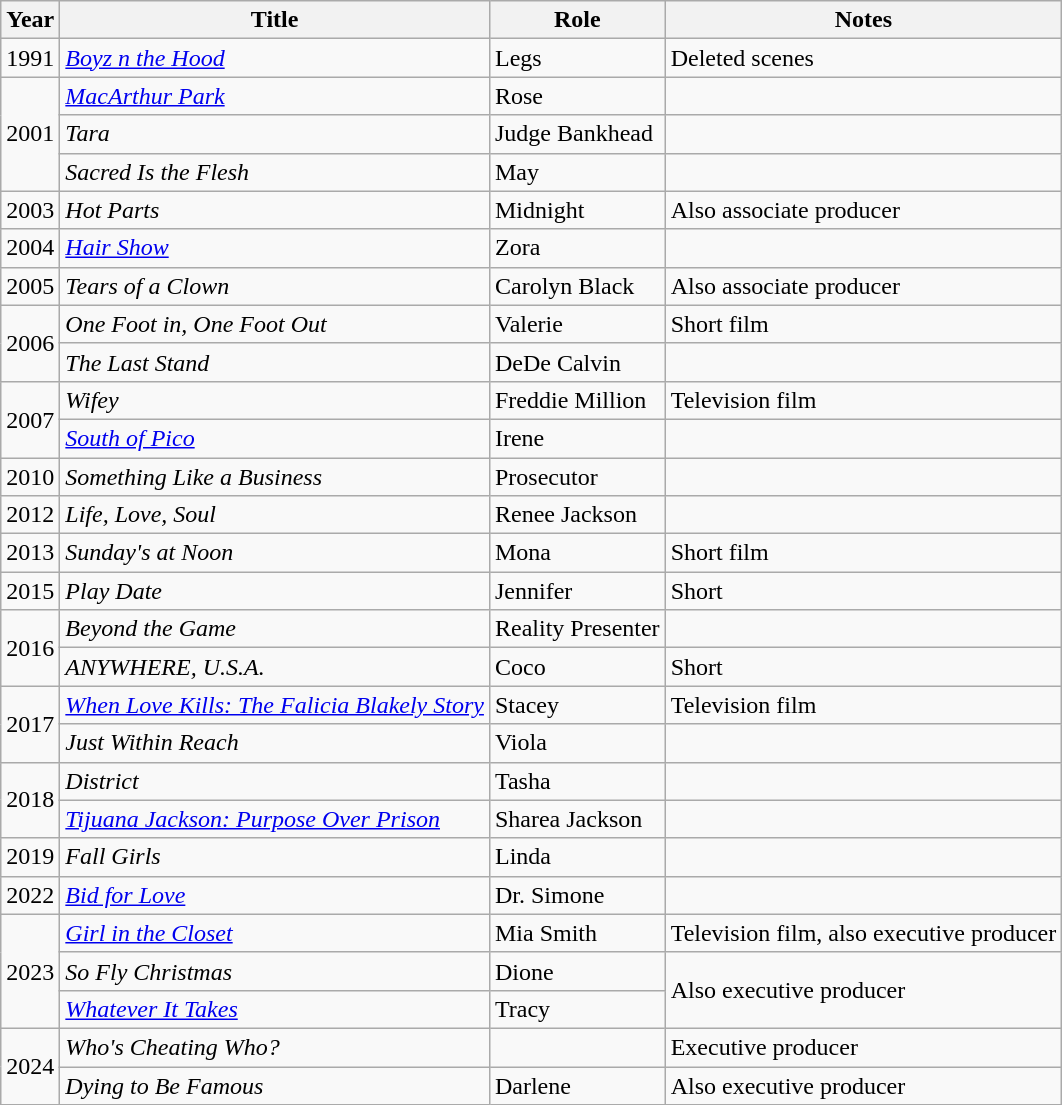<table class="wikitable plainrowheaders sortable" style="margin-right: 0;">
<tr>
<th>Year</th>
<th>Title</th>
<th>Role</th>
<th>Notes</th>
</tr>
<tr>
<td>1991</td>
<td><em><a href='#'>Boyz n the Hood</a></em></td>
<td>Legs</td>
<td>Deleted scenes</td>
</tr>
<tr>
<td rowspan="3">2001</td>
<td><em><a href='#'>MacArthur Park</a></em></td>
<td>Rose</td>
<td></td>
</tr>
<tr>
<td><em>Tara</em></td>
<td>Judge Bankhead</td>
<td></td>
</tr>
<tr>
<td><em>Sacred Is the Flesh</em></td>
<td>May</td>
<td></td>
</tr>
<tr>
<td>2003</td>
<td><em>Hot Parts</em></td>
<td>Midnight</td>
<td>Also associate  producer</td>
</tr>
<tr>
<td>2004</td>
<td><em><a href='#'>Hair Show</a></em></td>
<td>Zora</td>
<td></td>
</tr>
<tr>
<td>2005</td>
<td><em>Tears of a Clown</em></td>
<td>Carolyn Black</td>
<td>Also associate  producer</td>
</tr>
<tr>
<td rowspan="2">2006</td>
<td><em>One Foot in, One Foot Out</em></td>
<td>Valerie</td>
<td>Short film</td>
</tr>
<tr>
<td><em>The Last Stand</em></td>
<td>DeDe Calvin</td>
<td></td>
</tr>
<tr>
<td rowspan="2">2007</td>
<td><em>Wifey</em></td>
<td>Freddie Million</td>
<td>Television film</td>
</tr>
<tr>
<td><em><a href='#'>South of Pico</a></em></td>
<td>Irene</td>
<td></td>
</tr>
<tr>
<td>2010</td>
<td><em>Something Like a Business</em></td>
<td>Prosecutor</td>
<td></td>
</tr>
<tr>
<td>2012</td>
<td><em>Life, Love, Soul</em></td>
<td>Renee Jackson</td>
<td></td>
</tr>
<tr>
<td>2013</td>
<td><em>Sunday's at Noon</em></td>
<td>Mona</td>
<td>Short film</td>
</tr>
<tr>
<td>2015</td>
<td><em>Play Date</em></td>
<td>Jennifer</td>
<td>Short</td>
</tr>
<tr>
<td rowspan="2">2016</td>
<td><em>Beyond the Game</em></td>
<td>Reality Presenter</td>
<td></td>
</tr>
<tr>
<td><em>ANYWHERE, U.S.A.</em></td>
<td>Coco</td>
<td>Short</td>
</tr>
<tr>
<td rowspan="2">2017</td>
<td><em><a href='#'>When Love Kills: The Falicia Blakely Story</a></em></td>
<td>Stacey</td>
<td>Television film</td>
</tr>
<tr>
<td><em>Just Within Reach</em></td>
<td>Viola</td>
<td></td>
</tr>
<tr>
<td rowspan="2">2018</td>
<td><em>District</em></td>
<td>Tasha</td>
<td></td>
</tr>
<tr>
<td><em><a href='#'>Tijuana Jackson: Purpose Over Prison</a></em></td>
<td>Sharea Jackson</td>
<td></td>
</tr>
<tr>
<td>2019</td>
<td><em>Fall Girls</em></td>
<td>Linda</td>
<td></td>
</tr>
<tr>
<td>2022</td>
<td><em><a href='#'>Bid for Love</a></em></td>
<td>Dr. Simone</td>
<td></td>
</tr>
<tr>
<td rowspan="3">2023</td>
<td><em><a href='#'>Girl in the Closet</a></em></td>
<td>Mia Smith</td>
<td>Television film, also executive  producer</td>
</tr>
<tr>
<td><em>So Fly Christmas</em></td>
<td>Dione</td>
<td rowspan="2">Also executive  producer</td>
</tr>
<tr>
<td><em><a href='#'>Whatever It Takes</a></em></td>
<td>Tracy</td>
</tr>
<tr>
<td rowspan="2">2024</td>
<td><em>Who's Cheating Who?</em></td>
<td></td>
<td>Executive  producer</td>
</tr>
<tr>
<td><em>Dying to Be Famous</em></td>
<td>Darlene</td>
<td>Also executive  producer</td>
</tr>
</table>
